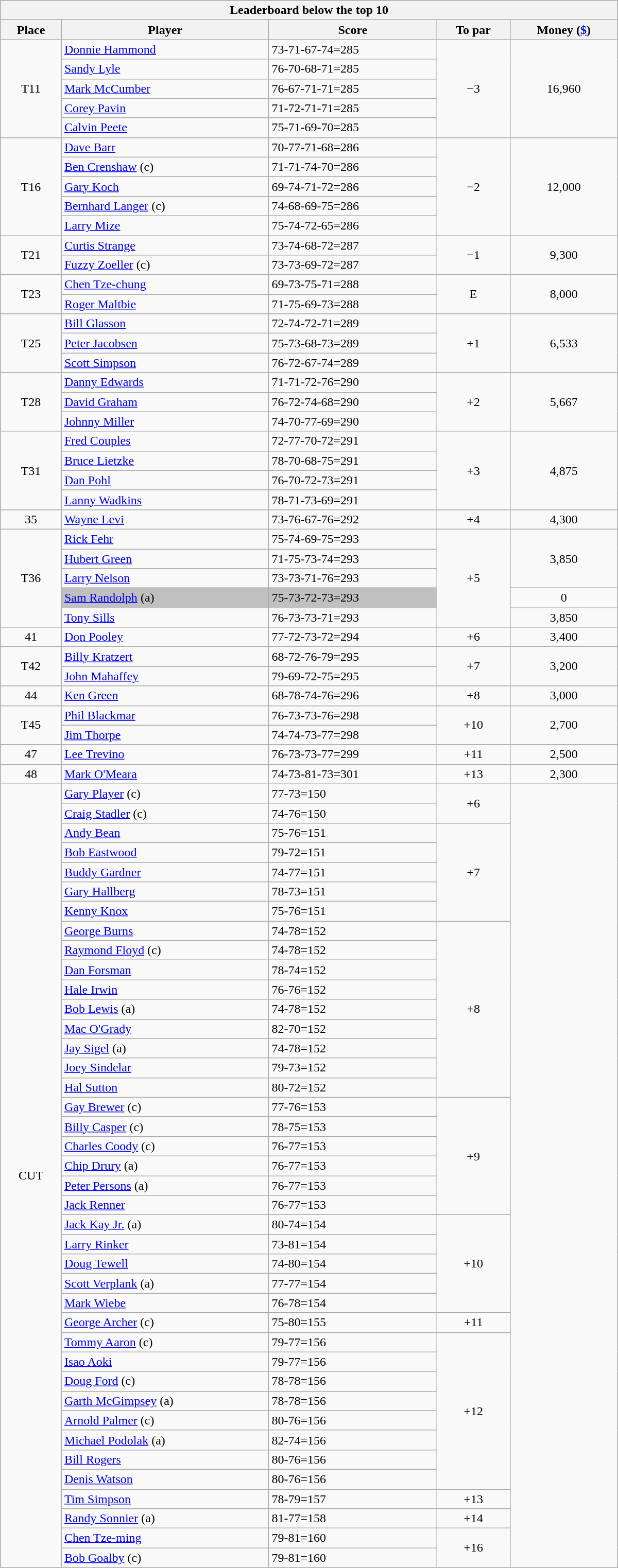<table class="collapsible collapsed wikitable" style="width:50em;margin-top:-1px;">
<tr>
<th scope="col" colspan="6">Leaderboard below the top 10</th>
</tr>
<tr>
<th>Place</th>
<th>Player</th>
<th>Score</th>
<th>To par</th>
<th>Money (<a href='#'>$</a>)</th>
</tr>
<tr>
<td rowspan=5 align=center>T11</td>
<td> <a href='#'>Donnie Hammond</a></td>
<td>73-71-67-74=285</td>
<td rowspan=5 align=center>−3</td>
<td rowspan=5 align=center>16,960</td>
</tr>
<tr>
<td> <a href='#'>Sandy Lyle</a></td>
<td>76-70-68-71=285</td>
</tr>
<tr>
<td> <a href='#'>Mark McCumber</a></td>
<td>76-67-71-71=285</td>
</tr>
<tr>
<td> <a href='#'>Corey Pavin</a></td>
<td>71-72-71-71=285</td>
</tr>
<tr>
<td> <a href='#'>Calvin Peete</a></td>
<td>75-71-69-70=285</td>
</tr>
<tr>
<td rowspan=5 align=center>T16</td>
<td> <a href='#'>Dave Barr</a></td>
<td>70-77-71-68=286</td>
<td rowspan=5 align=center>−2</td>
<td rowspan=5 align=center>12,000</td>
</tr>
<tr>
<td> <a href='#'>Ben Crenshaw</a> (c)</td>
<td>71-71-74-70=286</td>
</tr>
<tr>
<td> <a href='#'>Gary Koch</a></td>
<td>69-74-71-72=286</td>
</tr>
<tr>
<td> <a href='#'>Bernhard Langer</a> (c)</td>
<td>74-68-69-75=286</td>
</tr>
<tr>
<td> <a href='#'>Larry Mize</a></td>
<td>75-74-72-65=286</td>
</tr>
<tr>
<td rowspan=2 align=center>T21</td>
<td> <a href='#'>Curtis Strange</a></td>
<td>73-74-68-72=287</td>
<td rowspan=2 align=center>−1</td>
<td rowspan=2 align=center>9,300</td>
</tr>
<tr>
<td> <a href='#'>Fuzzy Zoeller</a> (c)</td>
<td>73-73-69-72=287</td>
</tr>
<tr>
<td rowspan=2 align=center>T23</td>
<td> <a href='#'>Chen Tze-chung</a></td>
<td>69-73-75-71=288</td>
<td rowspan=2 align=center>E</td>
<td rowspan=2 align=center>8,000</td>
</tr>
<tr>
<td> <a href='#'>Roger Maltbie</a></td>
<td>71-75-69-73=288</td>
</tr>
<tr>
<td rowspan=3 align=center>T25</td>
<td> <a href='#'>Bill Glasson</a></td>
<td>72-74-72-71=289</td>
<td rowspan=3 align=center>+1</td>
<td rowspan=3 align=center>6,533</td>
</tr>
<tr>
<td> <a href='#'>Peter Jacobsen</a></td>
<td>75-73-68-73=289</td>
</tr>
<tr>
<td> <a href='#'>Scott Simpson</a></td>
<td>76-72-67-74=289</td>
</tr>
<tr>
<td rowspan=3 align=center>T28</td>
<td> <a href='#'>Danny Edwards</a></td>
<td>71-71-72-76=290</td>
<td rowspan=3 align=center>+2</td>
<td rowspan=3 align=center>5,667</td>
</tr>
<tr>
<td> <a href='#'>David Graham</a></td>
<td>76-72-74-68=290</td>
</tr>
<tr>
<td> <a href='#'>Johnny Miller</a></td>
<td>74-70-77-69=290</td>
</tr>
<tr>
<td rowspan=4 align=center>T31</td>
<td> <a href='#'>Fred Couples</a></td>
<td>72-77-70-72=291</td>
<td rowspan=4 align=center>+3</td>
<td rowspan=4 align=center>4,875</td>
</tr>
<tr>
<td> <a href='#'>Bruce Lietzke</a></td>
<td>78-70-68-75=291</td>
</tr>
<tr>
<td> <a href='#'>Dan Pohl</a></td>
<td>76-70-72-73=291</td>
</tr>
<tr>
<td> <a href='#'>Lanny Wadkins</a></td>
<td>78-71-73-69=291</td>
</tr>
<tr>
<td align=center>35</td>
<td> <a href='#'>Wayne Levi</a></td>
<td>73-76-67-76=292</td>
<td align=center>+4</td>
<td align=center>4,300</td>
</tr>
<tr>
<td rowspan=5 align=center>T36</td>
<td> <a href='#'>Rick Fehr</a></td>
<td>75-74-69-75=293</td>
<td rowspan=5 align=center>+5</td>
<td rowspan=3 align=center>3,850</td>
</tr>
<tr>
<td> <a href='#'>Hubert Green</a></td>
<td>71-75-73-74=293</td>
</tr>
<tr>
<td> <a href='#'>Larry Nelson</a></td>
<td>73-73-71-76=293</td>
</tr>
<tr>
<td style="background:silver"> <a href='#'>Sam Randolph</a> (a)</td>
<td style="background:silver">75-73-72-73=293</td>
<td align=center>0</td>
</tr>
<tr>
<td> <a href='#'>Tony Sills</a></td>
<td>76-73-73-71=293</td>
<td align=center>3,850</td>
</tr>
<tr>
<td align=center>41</td>
<td> <a href='#'>Don Pooley</a></td>
<td>77-72-73-72=294</td>
<td align=center>+6</td>
<td align=center>3,400</td>
</tr>
<tr>
<td rowspan=2 align=center>T42</td>
<td> <a href='#'>Billy Kratzert</a></td>
<td>68-72-76-79=295</td>
<td rowspan=2 align=center>+7</td>
<td rowspan=2 align=center>3,200</td>
</tr>
<tr>
<td> <a href='#'>John Mahaffey</a></td>
<td>79-69-72-75=295</td>
</tr>
<tr>
<td align=center>44</td>
<td> <a href='#'>Ken Green</a></td>
<td>68-78-74-76=296</td>
<td align=center>+8</td>
<td align=center>3,000</td>
</tr>
<tr>
<td rowspan=2 align=center>T45</td>
<td> <a href='#'>Phil Blackmar</a></td>
<td>76-73-73-76=298</td>
<td rowspan=2 align=center>+10</td>
<td rowspan=2 align=center>2,700</td>
</tr>
<tr>
<td> <a href='#'>Jim Thorpe</a></td>
<td>74-74-73-77=298</td>
</tr>
<tr>
<td align=center>47</td>
<td> <a href='#'>Lee Trevino</a></td>
<td>76-73-73-77=299</td>
<td align=center>+11</td>
<td align=center>2,500</td>
</tr>
<tr>
<td align=center>48</td>
<td> <a href='#'>Mark O'Meara</a></td>
<td>74-73-81-73=301</td>
<td align=center>+13</td>
<td align=center>2,300</td>
</tr>
<tr>
<td rowspan=40 align=center>CUT</td>
<td> <a href='#'>Gary Player</a> (c)</td>
<td>77-73=150</td>
<td rowspan=2 align=center>+6</td>
<td rowspan=40 align=center></td>
</tr>
<tr>
<td> <a href='#'>Craig Stadler</a> (c)</td>
<td>74-76=150</td>
</tr>
<tr>
<td> <a href='#'>Andy Bean</a></td>
<td>75-76=151</td>
<td rowspan=5 align=center>+7</td>
</tr>
<tr>
<td> <a href='#'>Bob Eastwood</a></td>
<td>79-72=151</td>
</tr>
<tr>
<td> <a href='#'>Buddy Gardner</a></td>
<td>74-77=151</td>
</tr>
<tr>
<td> <a href='#'>Gary Hallberg</a></td>
<td>78-73=151</td>
</tr>
<tr>
<td> <a href='#'>Kenny Knox</a></td>
<td>75-76=151</td>
</tr>
<tr>
<td> <a href='#'>George Burns</a></td>
<td>74-78=152</td>
<td rowspan=9 align=center>+8</td>
</tr>
<tr>
<td> <a href='#'>Raymond Floyd</a> (c)</td>
<td>74-78=152</td>
</tr>
<tr>
<td> <a href='#'>Dan Forsman</a></td>
<td>78-74=152</td>
</tr>
<tr>
<td> <a href='#'>Hale Irwin</a></td>
<td>76-76=152</td>
</tr>
<tr>
<td> <a href='#'>Bob Lewis</a> (a)</td>
<td>74-78=152</td>
</tr>
<tr>
<td> <a href='#'>Mac O'Grady</a></td>
<td>82-70=152</td>
</tr>
<tr>
<td> <a href='#'>Jay Sigel</a> (a)</td>
<td>74-78=152</td>
</tr>
<tr>
<td> <a href='#'>Joey Sindelar</a></td>
<td>79-73=152</td>
</tr>
<tr>
<td> <a href='#'>Hal Sutton</a></td>
<td>80-72=152</td>
</tr>
<tr>
<td> <a href='#'>Gay Brewer</a> (c)</td>
<td>77-76=153</td>
<td rowspan=6 align=center>+9</td>
</tr>
<tr>
<td> <a href='#'>Billy Casper</a> (c)</td>
<td>78-75=153</td>
</tr>
<tr>
<td> <a href='#'>Charles Coody</a> (c)</td>
<td>76-77=153</td>
</tr>
<tr>
<td> <a href='#'>Chip Drury</a> (a)</td>
<td>76-77=153</td>
</tr>
<tr>
<td> <a href='#'>Peter Persons</a> (a)</td>
<td>76-77=153</td>
</tr>
<tr>
<td> <a href='#'>Jack Renner</a></td>
<td>76-77=153</td>
</tr>
<tr>
<td> <a href='#'>Jack Kay Jr.</a> (a)</td>
<td>80-74=154</td>
<td rowspan=5 align=center>+10</td>
</tr>
<tr>
<td> <a href='#'>Larry Rinker</a></td>
<td>73-81=154</td>
</tr>
<tr>
<td> <a href='#'>Doug Tewell</a></td>
<td>74-80=154</td>
</tr>
<tr>
<td> <a href='#'>Scott Verplank</a> (a)</td>
<td>77-77=154</td>
</tr>
<tr>
<td> <a href='#'>Mark Wiebe</a></td>
<td>76-78=154</td>
</tr>
<tr>
<td> <a href='#'>George Archer</a> (c)</td>
<td>75-80=155</td>
<td align=center>+11</td>
</tr>
<tr>
<td> <a href='#'>Tommy Aaron</a> (c)</td>
<td>79-77=156</td>
<td rowspan=8 align=center>+12</td>
</tr>
<tr>
<td> <a href='#'>Isao Aoki</a></td>
<td>79-77=156</td>
</tr>
<tr>
<td> <a href='#'>Doug Ford</a> (c)</td>
<td>78-78=156</td>
</tr>
<tr>
<td> <a href='#'>Garth McGimpsey</a> (a)</td>
<td>78-78=156</td>
</tr>
<tr>
<td> <a href='#'>Arnold Palmer</a> (c)</td>
<td>80-76=156</td>
</tr>
<tr>
<td> <a href='#'>Michael Podolak</a> (a)</td>
<td>82-74=156</td>
</tr>
<tr>
<td> <a href='#'>Bill Rogers</a></td>
<td>80-76=156</td>
</tr>
<tr>
<td> <a href='#'>Denis Watson</a></td>
<td>80-76=156</td>
</tr>
<tr>
<td> <a href='#'>Tim Simpson</a></td>
<td>78-79=157</td>
<td align=center>+13</td>
</tr>
<tr>
<td> <a href='#'>Randy Sonnier</a> (a)</td>
<td>81-77=158</td>
<td align=center>+14</td>
</tr>
<tr>
<td> <a href='#'>Chen Tze-ming</a></td>
<td>79-81=160</td>
<td rowspan=2 align=center>+16</td>
</tr>
<tr>
<td> <a href='#'>Bob Goalby</a> (c)</td>
<td>79-81=160</td>
</tr>
</table>
